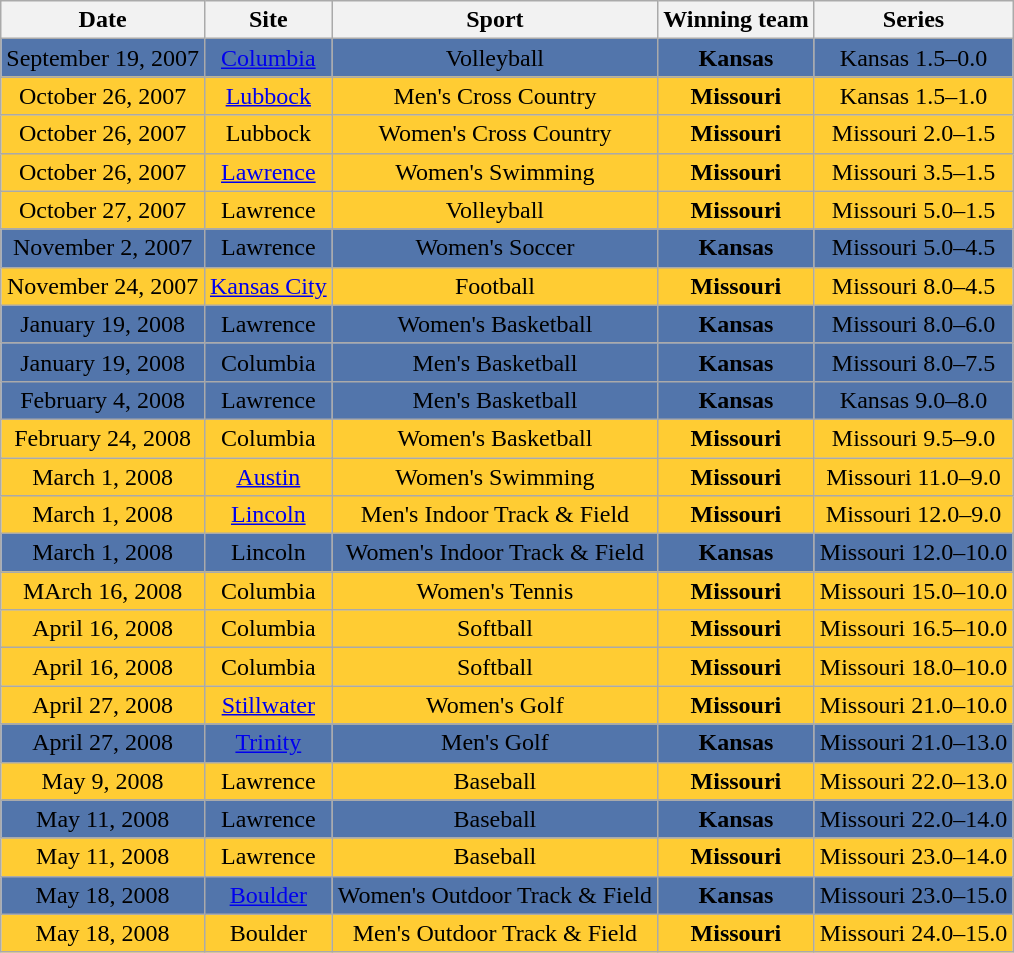<table class="wikitable">
<tr>
<th>Date</th>
<th>Site</th>
<th>Sport</th>
<th>Winning team</th>
<th>Series</th>
</tr>
<tr align=center style="background: #5275ab;">
<td>September 19, 2007</td>
<td><a href='#'>Columbia</a></td>
<td>Volleyball</td>
<td><strong>Kansas</strong></td>
<td>Kansas 1.5–0.0</td>
</tr>
<tr align=center style="background: #ffcc33;">
<td>October 26, 2007</td>
<td><a href='#'>Lubbock</a></td>
<td>Men's Cross Country</td>
<td><strong>Missouri</strong></td>
<td>Kansas 1.5–1.0</td>
</tr>
<tr align=center style="background: #ffcc33;">
<td>October 26, 2007</td>
<td>Lubbock</td>
<td>Women's Cross Country</td>
<td><strong>Missouri</strong></td>
<td>Missouri 2.0–1.5</td>
</tr>
<tr align=center style="background: #ffcc33;">
<td>October 26, 2007</td>
<td><a href='#'>Lawrence</a></td>
<td>Women's Swimming</td>
<td><strong>Missouri</strong></td>
<td>Missouri 3.5–1.5</td>
</tr>
<tr align=center style="background: #ffcc33;">
<td>October 27, 2007</td>
<td>Lawrence</td>
<td>Volleyball</td>
<td><strong>Missouri</strong></td>
<td>Missouri 5.0–1.5</td>
</tr>
<tr align=center style="background: #5275ab;">
<td>November 2, 2007</td>
<td>Lawrence</td>
<td>Women's Soccer</td>
<td><strong>Kansas</strong></td>
<td>Missouri 5.0–4.5</td>
</tr>
<tr align=center style="background: #ffcc33;">
<td>November 24, 2007</td>
<td><a href='#'>Kansas City</a></td>
<td>Football</td>
<td><strong>Missouri</strong></td>
<td>Missouri 8.0–4.5</td>
</tr>
<tr align=center style="background: #5275ab;">
<td>January 19, 2008</td>
<td>Lawrence</td>
<td>Women's Basketball</td>
<td><strong>Kansas</strong></td>
<td>Missouri 8.0–6.0</td>
</tr>
<tr align=center style="background: #5275ab;">
<td>January 19, 2008</td>
<td>Columbia</td>
<td>Men's Basketball</td>
<td><strong>Kansas</strong></td>
<td>Missouri 8.0–7.5</td>
</tr>
<tr align=center style="background: #5275ab;">
<td>February 4, 2008</td>
<td>Lawrence</td>
<td>Men's Basketball</td>
<td><strong>Kansas</strong></td>
<td>Kansas 9.0–8.0</td>
</tr>
<tr align=center style="background: #ffcc33;">
<td>February 24, 2008</td>
<td>Columbia</td>
<td>Women's Basketball</td>
<td><strong>Missouri</strong></td>
<td>Missouri 9.5–9.0</td>
</tr>
<tr align=center style="background: #ffcc33;">
<td>March 1, 2008</td>
<td><a href='#'>Austin</a></td>
<td>Women's Swimming</td>
<td><strong>Missouri</strong></td>
<td>Missouri 11.0–9.0</td>
</tr>
<tr align=center style="background: #ffcc33;">
<td>March 1, 2008</td>
<td><a href='#'>Lincoln</a></td>
<td>Men's Indoor Track & Field</td>
<td><strong>Missouri</strong></td>
<td>Missouri 12.0–9.0</td>
</tr>
<tr align=center style="background: #5275ab;">
<td>March 1, 2008</td>
<td>Lincoln</td>
<td>Women's Indoor Track & Field</td>
<td><strong>Kansas</strong></td>
<td>Missouri 12.0–10.0</td>
</tr>
<tr align=center style="background: #ffcc33;">
<td>MArch 16, 2008</td>
<td>Columbia</td>
<td>Women's Tennis</td>
<td><strong>Missouri</strong></td>
<td>Missouri 15.0–10.0</td>
</tr>
<tr align=center style="background: #ffcc33;">
<td>April 16, 2008</td>
<td>Columbia</td>
<td>Softball</td>
<td><strong>Missouri</strong></td>
<td>Missouri 16.5–10.0</td>
</tr>
<tr align=center style="background: #ffcc33;">
<td>April 16, 2008</td>
<td>Columbia</td>
<td>Softball</td>
<td><strong>Missouri</strong></td>
<td>Missouri 18.0–10.0</td>
</tr>
<tr align=center style="background: #ffcc33;">
<td>April 27, 2008</td>
<td><a href='#'>Stillwater</a></td>
<td>Women's Golf</td>
<td><strong>Missouri</strong></td>
<td>Missouri 21.0–10.0</td>
</tr>
<tr align=center style="background: #5275ab;">
<td>April 27, 2008</td>
<td><a href='#'>Trinity</a></td>
<td>Men's Golf</td>
<td><strong>Kansas</strong></td>
<td>Missouri 21.0–13.0</td>
</tr>
<tr align=center style="background: #ffcc33;">
<td>May 9, 2008</td>
<td>Lawrence</td>
<td>Baseball</td>
<td><strong>Missouri</strong></td>
<td>Missouri 22.0–13.0</td>
</tr>
<tr align=center style="background: #5275ab;">
<td>May 11, 2008</td>
<td>Lawrence</td>
<td>Baseball</td>
<td><strong>Kansas</strong></td>
<td>Missouri 22.0–14.0</td>
</tr>
<tr align=center style="background: #ffcc33;">
<td>May 11, 2008</td>
<td>Lawrence</td>
<td>Baseball</td>
<td><strong>Missouri</strong></td>
<td>Missouri 23.0–14.0</td>
</tr>
<tr align=center style="background: #5275ab;">
<td>May 18, 2008</td>
<td><a href='#'>Boulder</a></td>
<td>Women's Outdoor Track & Field</td>
<td><strong>Kansas</strong></td>
<td>Missouri 23.0–15.0</td>
</tr>
<tr align=center style="background: #ffcc33;">
<td>May 18, 2008</td>
<td>Boulder</td>
<td>Men's Outdoor Track & Field</td>
<td><strong>Missouri</strong></td>
<td>Missouri 24.0–15.0</td>
</tr>
</table>
